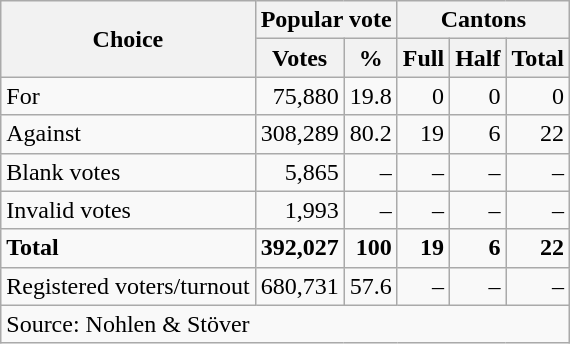<table class=wikitable style=text-align:right>
<tr>
<th rowspan=2>Choice</th>
<th colspan=2>Popular vote</th>
<th colspan=3>Cantons</th>
</tr>
<tr>
<th>Votes</th>
<th>%</th>
<th>Full</th>
<th>Half</th>
<th>Total</th>
</tr>
<tr>
<td align=left>For</td>
<td>75,880</td>
<td>19.8</td>
<td>0</td>
<td>0</td>
<td>0</td>
</tr>
<tr>
<td align=left>Against</td>
<td>308,289</td>
<td>80.2</td>
<td>19</td>
<td>6</td>
<td>22</td>
</tr>
<tr>
<td align=left>Blank votes</td>
<td>5,865</td>
<td>–</td>
<td>–</td>
<td>–</td>
<td>–</td>
</tr>
<tr>
<td align=left>Invalid votes</td>
<td>1,993</td>
<td>–</td>
<td>–</td>
<td>–</td>
<td>–</td>
</tr>
<tr>
<td align=left><strong>Total</strong></td>
<td><strong>392,027</strong></td>
<td><strong>100</strong></td>
<td><strong>19</strong></td>
<td><strong>6</strong></td>
<td><strong>22</strong></td>
</tr>
<tr>
<td align=left>Registered voters/turnout</td>
<td>680,731</td>
<td>57.6</td>
<td>–</td>
<td>–</td>
<td>–</td>
</tr>
<tr>
<td align=left colspan=6>Source: Nohlen & Stöver</td>
</tr>
</table>
